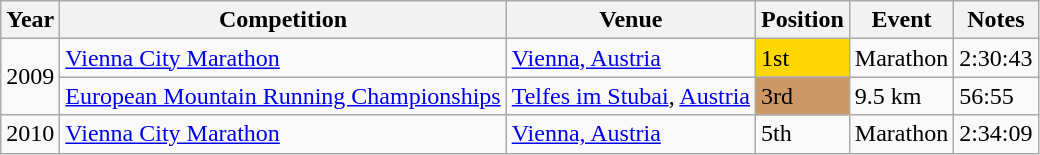<table class=wikitable>
<tr>
<th>Year</th>
<th>Competition</th>
<th>Venue</th>
<th>Position</th>
<th>Event</th>
<th>Notes</th>
</tr>
<tr>
<td rowspan=2>2009</td>
<td><a href='#'>Vienna City Marathon</a></td>
<td><a href='#'>Vienna, Austria</a></td>
<td bgcolor=gold>1st</td>
<td>Marathon</td>
<td>2:30:43</td>
</tr>
<tr>
<td><a href='#'>European Mountain Running Championships</a></td>
<td><a href='#'>Telfes im Stubai</a>, <a href='#'>Austria</a></td>
<td style="background:#c96;">3rd</td>
<td>9.5 km</td>
<td>56:55</td>
</tr>
<tr>
<td>2010</td>
<td><a href='#'>Vienna City Marathon</a></td>
<td><a href='#'>Vienna, Austria</a></td>
<td>5th</td>
<td>Marathon</td>
<td>2:34:09</td>
</tr>
</table>
